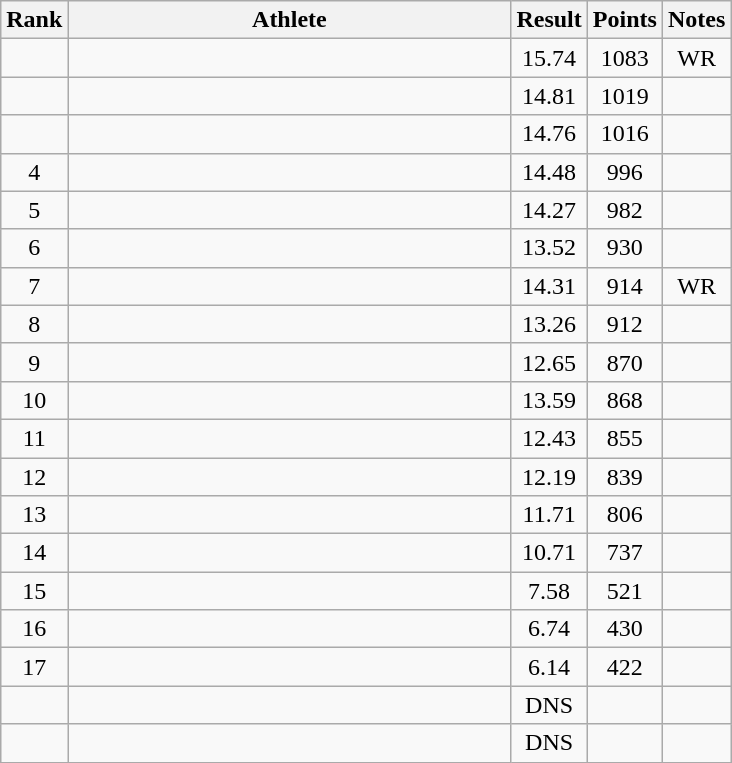<table class="wikitable" style="text-align:center">
<tr>
<th>Rank</th>
<th Style="width:18em">Athlete</th>
<th>Result</th>
<th>Points</th>
<th>Notes</th>
</tr>
<tr>
<td></td>
<td style="text-align:left"></td>
<td>15.74</td>
<td>1083</td>
<td>WR</td>
</tr>
<tr>
<td></td>
<td style="text-align:left"></td>
<td>14.81</td>
<td>1019</td>
<td></td>
</tr>
<tr>
<td></td>
<td style="text-align:left"></td>
<td>14.76</td>
<td>1016</td>
<td></td>
</tr>
<tr>
<td>4</td>
<td style="text-align:left"></td>
<td>14.48</td>
<td>996</td>
<td></td>
</tr>
<tr>
<td>5</td>
<td style="text-align:left"></td>
<td>14.27</td>
<td>982</td>
<td></td>
</tr>
<tr>
<td>6</td>
<td style="text-align:left"></td>
<td>13.52</td>
<td>930</td>
<td></td>
</tr>
<tr>
<td>7</td>
<td style="text-align:left"></td>
<td>14.31</td>
<td>914</td>
<td>WR</td>
</tr>
<tr>
<td>8</td>
<td style="text-align:left"></td>
<td>13.26</td>
<td>912</td>
<td></td>
</tr>
<tr>
<td>9</td>
<td style="text-align:left"></td>
<td>12.65</td>
<td>870</td>
<td></td>
</tr>
<tr>
<td>10</td>
<td style="text-align:left"></td>
<td>13.59</td>
<td>868</td>
<td></td>
</tr>
<tr>
<td>11</td>
<td style="text-align:left"></td>
<td>12.43</td>
<td>855</td>
<td></td>
</tr>
<tr>
<td>12</td>
<td style="text-align:left"></td>
<td>12.19</td>
<td>839</td>
<td></td>
</tr>
<tr>
<td>13</td>
<td style="text-align:left"></td>
<td>11.71</td>
<td>806</td>
<td></td>
</tr>
<tr>
<td>14</td>
<td style="text-align:left"></td>
<td>10.71</td>
<td>737</td>
<td></td>
</tr>
<tr>
<td>15</td>
<td style="text-align:left"></td>
<td>7.58</td>
<td>521</td>
<td></td>
</tr>
<tr>
<td>16</td>
<td style="text-align:left"></td>
<td>6.74</td>
<td>430</td>
<td></td>
</tr>
<tr>
<td>17</td>
<td style="text-align:left"></td>
<td>6.14</td>
<td>422</td>
<td></td>
</tr>
<tr>
<td></td>
<td style="text-align:left"></td>
<td>DNS</td>
<td></td>
<td></td>
</tr>
<tr>
<td></td>
<td style="text-align:left"></td>
<td>DNS</td>
<td></td>
<td></td>
</tr>
</table>
